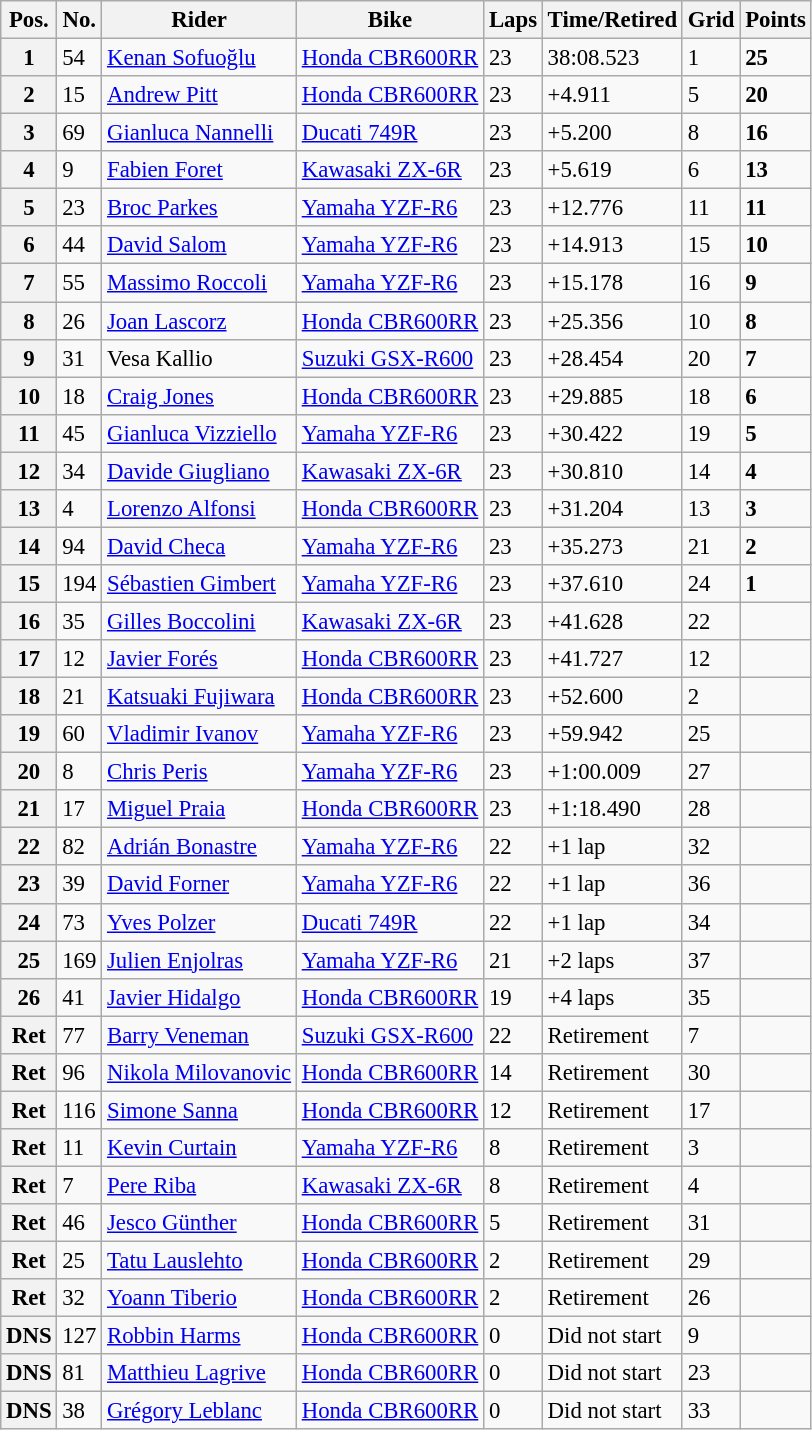<table class="wikitable" style="font-size: 95%;">
<tr>
<th>Pos.</th>
<th>No.</th>
<th>Rider</th>
<th>Bike</th>
<th>Laps</th>
<th>Time/Retired</th>
<th>Grid</th>
<th>Points</th>
</tr>
<tr>
<th>1</th>
<td>54</td>
<td> <a href='#'>Kenan Sofuoğlu</a></td>
<td><a href='#'>Honda CBR600RR</a></td>
<td>23</td>
<td>38:08.523</td>
<td>1</td>
<td><strong>25</strong></td>
</tr>
<tr>
<th>2</th>
<td>15</td>
<td> <a href='#'>Andrew Pitt</a></td>
<td><a href='#'>Honda CBR600RR</a></td>
<td>23</td>
<td>+4.911</td>
<td>5</td>
<td><strong>20</strong></td>
</tr>
<tr>
<th>3</th>
<td>69</td>
<td> <a href='#'>Gianluca Nannelli</a></td>
<td><a href='#'>Ducati 749R</a></td>
<td>23</td>
<td>+5.200</td>
<td>8</td>
<td><strong>16</strong></td>
</tr>
<tr>
<th>4</th>
<td>9</td>
<td> <a href='#'>Fabien Foret</a></td>
<td><a href='#'>Kawasaki ZX-6R</a></td>
<td>23</td>
<td>+5.619</td>
<td>6</td>
<td><strong>13</strong></td>
</tr>
<tr>
<th>5</th>
<td>23</td>
<td> <a href='#'>Broc Parkes</a></td>
<td><a href='#'>Yamaha YZF-R6</a></td>
<td>23</td>
<td>+12.776</td>
<td>11</td>
<td><strong>11</strong></td>
</tr>
<tr>
<th>6</th>
<td>44</td>
<td> <a href='#'>David Salom</a></td>
<td><a href='#'>Yamaha YZF-R6</a></td>
<td>23</td>
<td>+14.913</td>
<td>15</td>
<td><strong>10</strong></td>
</tr>
<tr>
<th>7</th>
<td>55</td>
<td> <a href='#'>Massimo Roccoli</a></td>
<td><a href='#'>Yamaha YZF-R6</a></td>
<td>23</td>
<td>+15.178</td>
<td>16</td>
<td><strong>9</strong></td>
</tr>
<tr>
<th>8</th>
<td>26</td>
<td> <a href='#'>Joan Lascorz</a></td>
<td><a href='#'>Honda CBR600RR</a></td>
<td>23</td>
<td>+25.356</td>
<td>10</td>
<td><strong>8</strong></td>
</tr>
<tr>
<th>9</th>
<td>31</td>
<td> Vesa Kallio</td>
<td><a href='#'>Suzuki GSX-R600</a></td>
<td>23</td>
<td>+28.454</td>
<td>20</td>
<td><strong>7</strong></td>
</tr>
<tr>
<th>10</th>
<td>18</td>
<td> <a href='#'>Craig Jones</a></td>
<td><a href='#'>Honda CBR600RR</a></td>
<td>23</td>
<td>+29.885</td>
<td>18</td>
<td><strong>6</strong></td>
</tr>
<tr>
<th>11</th>
<td>45</td>
<td> <a href='#'>Gianluca Vizziello</a></td>
<td><a href='#'>Yamaha YZF-R6</a></td>
<td>23</td>
<td>+30.422</td>
<td>19</td>
<td><strong>5</strong></td>
</tr>
<tr>
<th>12</th>
<td>34</td>
<td> <a href='#'>Davide Giugliano</a></td>
<td><a href='#'>Kawasaki ZX-6R</a></td>
<td>23</td>
<td>+30.810</td>
<td>14</td>
<td><strong>4</strong></td>
</tr>
<tr>
<th>13</th>
<td>4</td>
<td> <a href='#'>Lorenzo Alfonsi</a></td>
<td><a href='#'>Honda CBR600RR</a></td>
<td>23</td>
<td>+31.204</td>
<td>13</td>
<td><strong>3</strong></td>
</tr>
<tr>
<th>14</th>
<td>94</td>
<td> <a href='#'>David Checa</a></td>
<td><a href='#'>Yamaha YZF-R6</a></td>
<td>23</td>
<td>+35.273</td>
<td>21</td>
<td><strong>2</strong></td>
</tr>
<tr>
<th>15</th>
<td>194</td>
<td> <a href='#'>Sébastien Gimbert</a></td>
<td><a href='#'>Yamaha YZF-R6</a></td>
<td>23</td>
<td>+37.610</td>
<td>24</td>
<td><strong>1</strong></td>
</tr>
<tr>
<th>16</th>
<td>35</td>
<td> <a href='#'>Gilles Boccolini</a></td>
<td><a href='#'>Kawasaki ZX-6R</a></td>
<td>23</td>
<td>+41.628</td>
<td>22</td>
<td></td>
</tr>
<tr>
<th>17</th>
<td>12</td>
<td> <a href='#'>Javier Forés</a></td>
<td><a href='#'>Honda CBR600RR</a></td>
<td>23</td>
<td>+41.727</td>
<td>12</td>
<td></td>
</tr>
<tr>
<th>18</th>
<td>21</td>
<td> <a href='#'>Katsuaki Fujiwara</a></td>
<td><a href='#'>Honda CBR600RR</a></td>
<td>23</td>
<td>+52.600</td>
<td>2</td>
<td></td>
</tr>
<tr>
<th>19</th>
<td>60</td>
<td> <a href='#'>Vladimir Ivanov</a></td>
<td><a href='#'>Yamaha YZF-R6</a></td>
<td>23</td>
<td>+59.942</td>
<td>25</td>
<td></td>
</tr>
<tr>
<th>20</th>
<td>8</td>
<td> <a href='#'>Chris Peris</a></td>
<td><a href='#'>Yamaha YZF-R6</a></td>
<td>23</td>
<td>+1:00.009</td>
<td>27</td>
<td></td>
</tr>
<tr>
<th>21</th>
<td>17</td>
<td> <a href='#'>Miguel Praia</a></td>
<td><a href='#'>Honda CBR600RR</a></td>
<td>23</td>
<td>+1:18.490</td>
<td>28</td>
<td></td>
</tr>
<tr>
<th>22</th>
<td>82</td>
<td> <a href='#'>Adrián Bonastre</a></td>
<td><a href='#'>Yamaha YZF-R6</a></td>
<td>22</td>
<td>+1 lap</td>
<td>32</td>
<td></td>
</tr>
<tr>
<th>23</th>
<td>39</td>
<td> <a href='#'>David Forner</a></td>
<td><a href='#'>Yamaha YZF-R6</a></td>
<td>22</td>
<td>+1 lap</td>
<td>36</td>
<td></td>
</tr>
<tr>
<th>24</th>
<td>73</td>
<td> <a href='#'>Yves Polzer</a></td>
<td><a href='#'>Ducati 749R</a></td>
<td>22</td>
<td>+1 lap</td>
<td>34</td>
<td></td>
</tr>
<tr>
<th>25</th>
<td>169</td>
<td> <a href='#'>Julien Enjolras</a></td>
<td><a href='#'>Yamaha YZF-R6</a></td>
<td>21</td>
<td>+2 laps</td>
<td>37</td>
<td></td>
</tr>
<tr>
<th>26</th>
<td>41</td>
<td> <a href='#'>Javier Hidalgo</a></td>
<td><a href='#'>Honda CBR600RR</a></td>
<td>19</td>
<td>+4 laps</td>
<td>35</td>
<td></td>
</tr>
<tr>
<th>Ret</th>
<td>77</td>
<td> <a href='#'>Barry Veneman</a></td>
<td><a href='#'>Suzuki GSX-R600</a></td>
<td>22</td>
<td>Retirement</td>
<td>7</td>
<td></td>
</tr>
<tr>
<th>Ret</th>
<td>96</td>
<td> <a href='#'>Nikola Milovanovic</a></td>
<td><a href='#'>Honda CBR600RR</a></td>
<td>14</td>
<td>Retirement</td>
<td>30</td>
<td></td>
</tr>
<tr>
<th>Ret</th>
<td>116</td>
<td> <a href='#'>Simone Sanna</a></td>
<td><a href='#'>Honda CBR600RR</a></td>
<td>12</td>
<td>Retirement</td>
<td>17</td>
<td></td>
</tr>
<tr>
<th>Ret</th>
<td>11</td>
<td> <a href='#'>Kevin Curtain</a></td>
<td><a href='#'>Yamaha YZF-R6</a></td>
<td>8</td>
<td>Retirement</td>
<td>3</td>
<td></td>
</tr>
<tr>
<th>Ret</th>
<td>7</td>
<td> <a href='#'>Pere Riba</a></td>
<td><a href='#'>Kawasaki ZX-6R</a></td>
<td>8</td>
<td>Retirement</td>
<td>4</td>
<td></td>
</tr>
<tr>
<th>Ret</th>
<td>46</td>
<td> <a href='#'>Jesco Günther</a></td>
<td><a href='#'>Honda CBR600RR</a></td>
<td>5</td>
<td>Retirement</td>
<td>31</td>
<td></td>
</tr>
<tr>
<th>Ret</th>
<td>25</td>
<td> <a href='#'>Tatu Lauslehto</a></td>
<td><a href='#'>Honda CBR600RR</a></td>
<td>2</td>
<td>Retirement</td>
<td>29</td>
<td></td>
</tr>
<tr>
<th>Ret</th>
<td>32</td>
<td> <a href='#'>Yoann Tiberio</a></td>
<td><a href='#'>Honda CBR600RR</a></td>
<td>2</td>
<td>Retirement</td>
<td>26</td>
<td></td>
</tr>
<tr>
<th>DNS</th>
<td>127</td>
<td> <a href='#'>Robbin Harms</a></td>
<td><a href='#'>Honda CBR600RR</a></td>
<td>0</td>
<td>Did not start</td>
<td>9</td>
<td></td>
</tr>
<tr>
<th>DNS</th>
<td>81</td>
<td> <a href='#'>Matthieu Lagrive</a></td>
<td><a href='#'>Honda CBR600RR</a></td>
<td>0</td>
<td>Did not start</td>
<td>23</td>
<td></td>
</tr>
<tr>
<th>DNS</th>
<td>38</td>
<td> <a href='#'>Grégory Leblanc</a></td>
<td><a href='#'>Honda CBR600RR</a></td>
<td>0</td>
<td>Did not start</td>
<td>33</td>
<td></td>
</tr>
</table>
